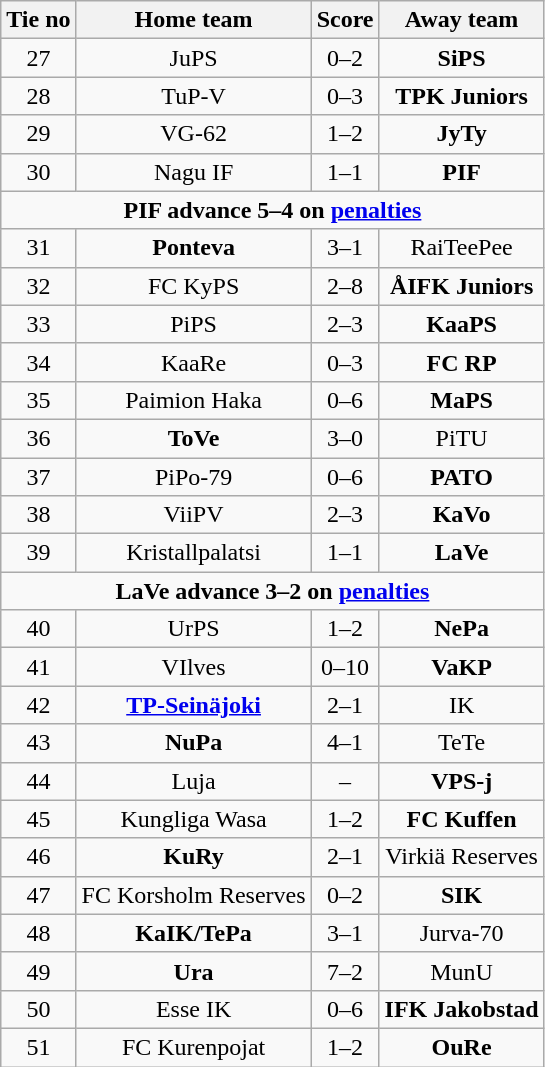<table class="wikitable" style="text-align: center">
<tr>
<th>Tie no</th>
<th>Home team</th>
<th>Score</th>
<th>Away team</th>
</tr>
<tr>
<td>27</td>
<td>JuPS</td>
<td>0–2</td>
<td><strong>SiPS</strong></td>
</tr>
<tr>
<td>28</td>
<td>TuP-V</td>
<td>0–3</td>
<td><strong>TPK Juniors</strong></td>
</tr>
<tr>
<td>29</td>
<td>VG-62</td>
<td>1–2</td>
<td><strong>JyTy</strong></td>
</tr>
<tr>
<td>30</td>
<td>Nagu IF</td>
<td>1–1 </td>
<td><strong>PIF</strong></td>
</tr>
<tr>
<td colspan=4><strong>PIF advance 5–4 on <a href='#'>penalties</a></strong></td>
</tr>
<tr>
<td>31</td>
<td><strong>Ponteva</strong></td>
<td>3–1</td>
<td>RaiTeePee</td>
</tr>
<tr>
<td>32</td>
<td>FC KyPS</td>
<td>2–8</td>
<td><strong>ÅIFK Juniors</strong></td>
</tr>
<tr>
<td>33</td>
<td>PiPS</td>
<td>2–3</td>
<td><strong>KaaPS</strong></td>
</tr>
<tr>
<td>34</td>
<td>KaaRe</td>
<td>0–3</td>
<td><strong>FC RP</strong></td>
</tr>
<tr>
<td>35</td>
<td>Paimion Haka</td>
<td>0–6</td>
<td><strong>MaPS</strong></td>
</tr>
<tr>
<td>36</td>
<td><strong>ToVe</strong></td>
<td>3–0</td>
<td>PiTU</td>
</tr>
<tr>
<td>37</td>
<td>PiPo-79</td>
<td>0–6</td>
<td><strong>PATO</strong></td>
</tr>
<tr>
<td>38</td>
<td>ViiPV</td>
<td>2–3 </td>
<td><strong>KaVo</strong></td>
</tr>
<tr>
<td>39</td>
<td>Kristallpalatsi</td>
<td>1–1 </td>
<td><strong>LaVe</strong></td>
</tr>
<tr>
<td colspan=4><strong>LaVe advance 3–2 on <a href='#'>penalties</a></strong></td>
</tr>
<tr>
<td>40</td>
<td>UrPS</td>
<td>1–2 </td>
<td><strong>NePa</strong></td>
</tr>
<tr>
<td>41</td>
<td>VIlves</td>
<td>0–10</td>
<td><strong>VaKP</strong></td>
</tr>
<tr>
<td>42</td>
<td><strong><a href='#'>TP-Seinäjoki</a></strong></td>
<td>2–1</td>
<td>IK</td>
</tr>
<tr>
<td>43</td>
<td><strong>NuPa</strong></td>
<td>4–1</td>
<td>TeTe</td>
</tr>
<tr>
<td>44</td>
<td>Luja</td>
<td>–</td>
<td><strong>VPS-j</strong></td>
</tr>
<tr>
<td>45</td>
<td>Kungliga Wasa</td>
<td>1–2</td>
<td><strong>FC Kuffen</strong></td>
</tr>
<tr>
<td>46</td>
<td><strong>KuRy</strong></td>
<td>2–1</td>
<td>Virkiä Reserves</td>
</tr>
<tr>
<td>47</td>
<td>FC Korsholm Reserves</td>
<td>0–2</td>
<td><strong>SIK</strong></td>
</tr>
<tr>
<td>48</td>
<td><strong>KaIK/TePa</strong></td>
<td>3–1</td>
<td>Jurva-70</td>
</tr>
<tr>
<td>49</td>
<td><strong>Ura</strong></td>
<td>7–2</td>
<td>MunU</td>
</tr>
<tr>
<td>50</td>
<td>Esse IK</td>
<td>0–6</td>
<td><strong>IFK Jakobstad</strong></td>
</tr>
<tr>
<td>51</td>
<td>FC Kurenpojat</td>
<td>1–2</td>
<td><strong>OuRe</strong></td>
</tr>
</table>
